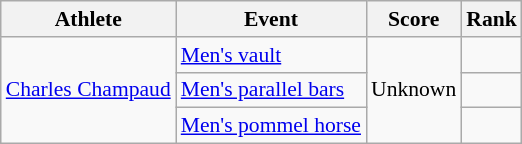<table class="wikitable" style="font-size:90%">
<tr>
<th scope="col">Athlete</th>
<th scope="col">Event</th>
<th scope="col">Score</th>
<th scope="col">Rank</th>
</tr>
<tr>
<td ! scope="rowgroup" rowspan="3" align="left"><a href='#'>Charles Champaud</a></td>
<td><a href='#'>Men's vault</a></td>
<td rowspan="3">Unknown</td>
<td></td>
</tr>
<tr>
<td><a href='#'>Men's parallel bars</a></td>
<td></td>
</tr>
<tr>
<td><a href='#'>Men's pommel horse</a></td>
<td></td>
</tr>
</table>
